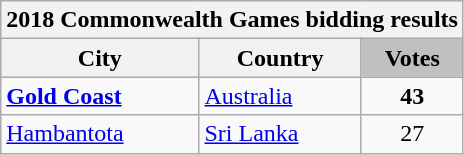<table class="wikitable" style="margin:auto; margin-left:.5em;">
<tr>
<th colspan="4">2018 Commonwealth Games bidding results</th>
</tr>
<tr>
<th>City</th>
<th>Country</th>
<th style="background:silver;"><strong>Votes</strong></th>
</tr>
<tr>
<td><strong><a href='#'>Gold Coast</a> </strong></td>
<td> <a href='#'>Australia</a></td>
<td style="text-align:center;"><strong>43</strong></td>
</tr>
<tr>
<td><a href='#'>Hambantota</a></td>
<td> <a href='#'>Sri Lanka</a></td>
<td style="text-align:center;">27</td>
</tr>
</table>
